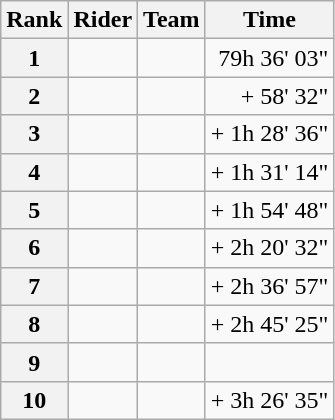<table class="wikitable">
<tr>
<th scope="col">Rank</th>
<th scope="col">Rider</th>
<th scope="col">Team</th>
<th scope="col">Time</th>
</tr>
<tr>
<th scope="row">1</th>
<td> </td>
<td></td>
<td style="text-align:right;">79h 36' 03"</td>
</tr>
<tr>
<th scope="row">2</th>
<td> </td>
<td></td>
<td style="text-align:right;">+ 58' 32"</td>
</tr>
<tr>
<th scope="row">3</th>
<td></td>
<td></td>
<td style="text-align:right;">+ 1h 28' 36"</td>
</tr>
<tr>
<th scope="row">4</th>
<td></td>
<td></td>
<td style="text-align:right;">+ 1h 31' 14"</td>
</tr>
<tr>
<th scope="row">5</th>
<td></td>
<td></td>
<td style="text-align:right;">+ 1h 54' 48"</td>
</tr>
<tr>
<th scope="row">6</th>
<td></td>
<td></td>
<td style="text-align:right;">+ 2h 20' 32"</td>
</tr>
<tr>
<th scope="row">7</th>
<td></td>
<td></td>
<td style="text-align:right;">+ 2h 36' 57"</td>
</tr>
<tr>
<th scope="row">8</th>
<td></td>
<td></td>
<td style="text-align:right;">+ 2h 45' 25"</td>
</tr>
<tr>
<th scope="row">9</th>
<td></td>
<td></td>
<td style="text-align:right;"></td>
</tr>
<tr>
<th scope="row">10</th>
<td></td>
<td></td>
<td style="text-align:right;">+ 3h 26' 35"</td>
</tr>
</table>
